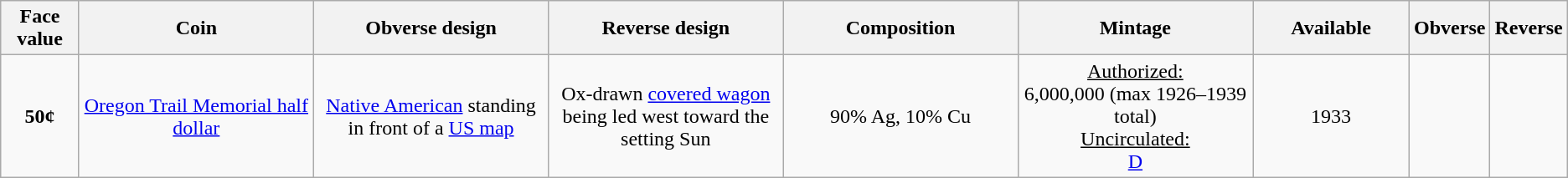<table class="wikitable">
<tr>
<th width="5%">Face value</th>
<th width="15%">Coin</th>
<th width="15%">Obverse design</th>
<th width="15%">Reverse design</th>
<th width="15%">Composition</th>
<th width="15%">Mintage</th>
<th width="10%">Available</th>
<th>Obverse</th>
<th>Reverse</th>
</tr>
<tr>
<td align="center"><strong>50¢</strong></td>
<td align="center"><a href='#'>Oregon Trail Memorial half dollar</a></td>
<td align="center"><a href='#'>Native American</a> standing in front of a <a href='#'>US map</a></td>
<td align="center">Ox-drawn <a href='#'>covered wagon</a> being led west toward the setting Sun</td>
<td align="center">90% Ag, 10% Cu</td>
<td align="center"><u>Authorized:</u><br>6,000,000 (max 1926–1939 total)<br><u>Uncirculated:</u><br> <a href='#'>D</a></td>
<td align="center">1933</td>
<td></td>
<td></td>
</tr>
</table>
